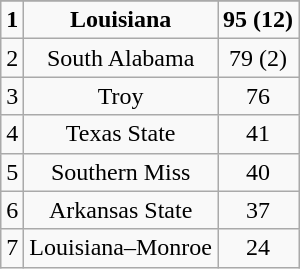<table class="wikitable" style="display: inline-table;">
<tr align="center">
</tr>
<tr align="center">
<td><strong>1</strong></td>
<td><strong>Louisiana</strong></td>
<td><strong>95 (12)</strong></td>
</tr>
<tr align="center">
<td>2</td>
<td>South Alabama</td>
<td>79 (2)</td>
</tr>
<tr align="center">
<td>3</td>
<td>Troy</td>
<td>76</td>
</tr>
<tr align="center">
<td>4</td>
<td>Texas State</td>
<td>41</td>
</tr>
<tr align="center">
<td>5</td>
<td>Southern Miss</td>
<td>40</td>
</tr>
<tr align="center">
<td>6</td>
<td>Arkansas State</td>
<td>37</td>
</tr>
<tr align="center">
<td>7</td>
<td>Louisiana–Monroe</td>
<td>24</td>
</tr>
</table>
